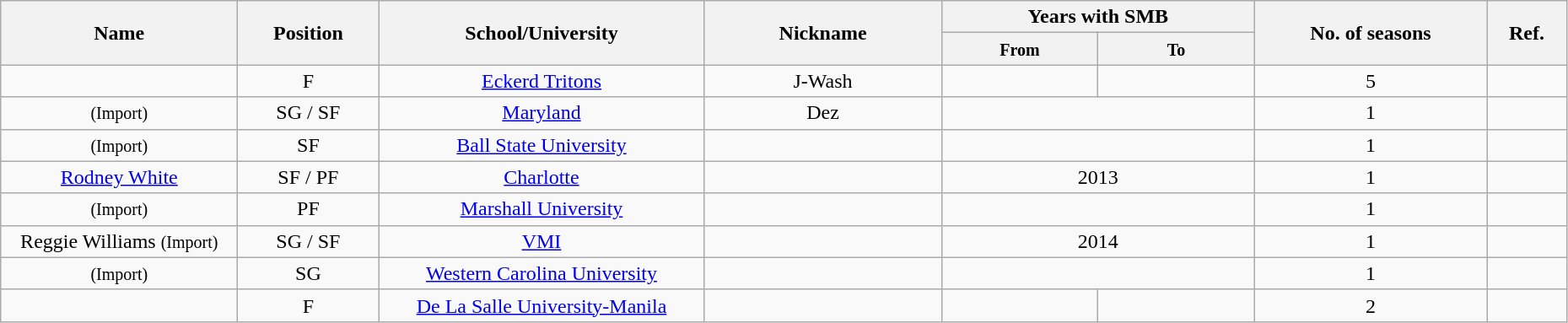<table class="wikitable sortable" style="text-align:center" width="98%">
<tr>
<th style="width:180px;" rowspan="2">Name</th>
<th rowspan="2">Position</th>
<th style="width:250px;" rowspan="2">School/University</th>
<th style="width:180px;" rowspan="2">Nickname</th>
<th style="width:180px; text-align:center;" colspan="2">Years with SMB</th>
<th rowspan="2">No. of seasons</th>
<th rowspan="2"; class=unsortable>Ref.</th>
</tr>
<tr>
<th style="width:10%; text-align:center;"><small>From</small></th>
<th style="width:10%; text-align:center;"><small>To</small></th>
</tr>
<tr>
<td></td>
<td>F</td>
<td><a href='#'>Eckerd Tritons</a></td>
<td>J-Wash</td>
<td></td>
<td></td>
<td>5</td>
<td></td>
</tr>
<tr>
<td> <small>(Import) </small></td>
<td>SG / SF</td>
<td><a href='#'>Maryland</a></td>
<td>Dez</td>
<td colspan="2"></td>
<td>1</td>
<td></td>
</tr>
<tr>
<td> <small>(Import)</small></td>
<td>SF</td>
<td><a href='#'>Ball State University</a></td>
<td></td>
<td colspan="2"></td>
<td>1</td>
<td></td>
</tr>
<tr>
<td><a href='#'>Rodney White</a></td>
<td>SF / PF</td>
<td><a href='#'>Charlotte</a></td>
<td></td>
<td colspan="2">2013</td>
<td>1</td>
<td></td>
</tr>
<tr>
<td> <small>(Import)</small></td>
<td>PF</td>
<td><a href='#'>Marshall University</a></td>
<td></td>
<td colspan="2"></td>
<td>1</td>
<td></td>
</tr>
<tr>
<td>Reggie Williams <small>(Import)</small></td>
<td>SG / SF</td>
<td><a href='#'>VMI</a></td>
<td></td>
<td colspan="2">2014</td>
<td>1</td>
<td></td>
</tr>
<tr>
<td> <small>(Import)</small></td>
<td>SG</td>
<td><a href='#'>Western Carolina University</a></td>
<td></td>
<td colspan="2"></td>
<td>1</td>
<td></td>
</tr>
<tr>
<td></td>
<td>F</td>
<td><a href='#'>De La Salle University-Manila</a></td>
<td></td>
<td></td>
<td></td>
<td>2</td>
<td></td>
</tr>
</table>
